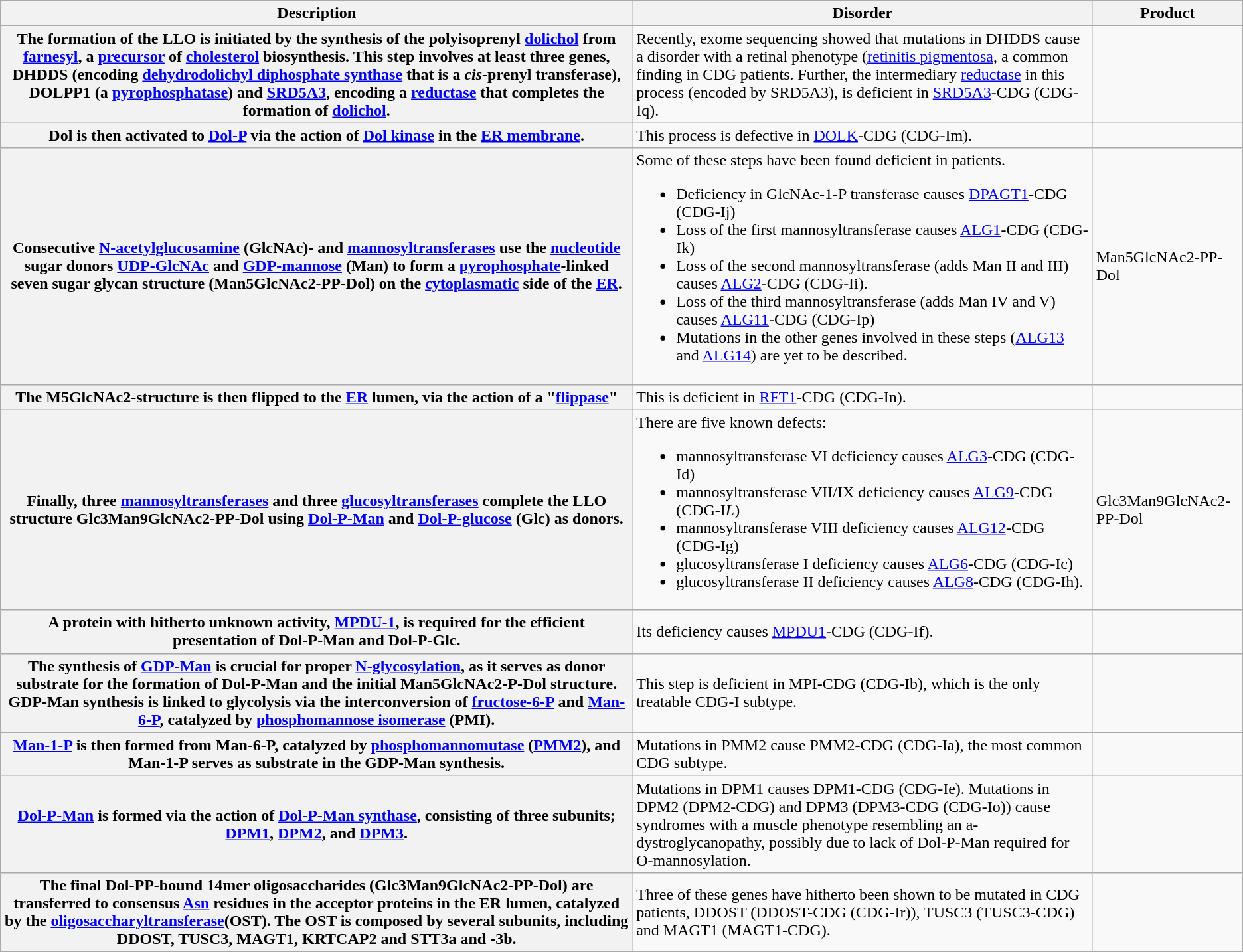<table class="wikitable plainrowheaders">
<tr>
<th scope="col">Description</th>
<th scope="col">Disorder</th>
<th scope="col">Product</th>
</tr>
<tr>
<th scope="row">The formation of the LLO is initiated by the synthesis of the polyisoprenyl <a href='#'>dolichol</a> from <a href='#'>farnesyl</a>, a <a href='#'>precursor</a> of <a href='#'>cholesterol</a> biosynthesis. This step involves at least three genes, DHDDS (encoding <a href='#'>dehydrodolichyl diphosphate synthase</a> that is a <em>cis</em>-prenyl transferase), DOLPP1 (a <a href='#'>pyrophosphatase</a>) and <a href='#'>SRD5A3</a>, encoding a <a href='#'>reductase</a> that completes the formation of <a href='#'>dolichol</a>.</th>
<td>Recently, exome sequencing showed that mutations in DHDDS cause a disorder with a retinal phenotype (<a href='#'>retinitis pigmentosa</a>, a common finding in CDG patients. Further, the intermediary <a href='#'>reductase</a> in this process (encoded by SRD5A3), is deficient in <a href='#'>SRD5A3</a>-CDG (CDG-Iq).</td>
<td></td>
</tr>
<tr>
<th scope="row">Dol is then activated to <a href='#'>Dol-P</a> via the action of <a href='#'>Dol kinase</a> in the <a href='#'>ER membrane</a>.</th>
<td>This process is defective in <a href='#'>DOLK</a>-CDG (CDG-Im).</td>
<td></td>
</tr>
<tr>
<th scope="row">Consecutive <a href='#'>N-acetylglucosamine</a> (GlcNAc)- and <a href='#'>mannosyltransferases</a> use the <a href='#'>nucleotide</a> sugar donors <a href='#'>UDP-GlcNAc</a> and <a href='#'>GDP-mannose</a> (Man) to form a <a href='#'>pyrophosphate</a>-linked seven sugar glycan structure (Man5GlcNAc2-PP-Dol) on the <a href='#'>cytoplasmatic</a> side of the <a href='#'>ER</a>.</th>
<td>Some of these steps have been found deficient in patients.<br><ul><li>Deficiency in GlcNAc-1-P transferase causes <a href='#'>DPAGT1</a>-CDG (CDG-Ij)</li><li>Loss of the first mannosyltransferase causes <a href='#'>ALG1</a>-CDG (CDG-Ik)</li><li>Loss of the second mannosyltransferase (adds Man II and III) causes <a href='#'>ALG2</a>-CDG (CDG-Ii).</li><li>Loss of the third mannosyltransferase (adds Man IV and V) causes <a href='#'>ALG11</a>-CDG (CDG-Ip)</li><li>Mutations in the other genes involved in these steps (<a href='#'>ALG13</a> and <a href='#'>ALG14</a>) are yet to be described.</li></ul></td>
<td>Man5GlcNAc2-PP-Dol</td>
</tr>
<tr>
<th scope="row">The M5GlcNAc2-structure is then flipped to the <a href='#'>ER</a> lumen, via the action of a "<a href='#'>flippase</a>"</th>
<td>This is deficient in <a href='#'>RFT1</a>-CDG (CDG-In).</td>
<td></td>
</tr>
<tr>
<th scope="row">Finally, three <a href='#'>mannosyltransferases</a> and three <a href='#'>glucosyltransferases</a> complete the LLO structure Glc3Man9GlcNAc2-PP-Dol using <a href='#'>Dol-P-Man</a> and <a href='#'>Dol-P-glucose</a> (Glc) as donors.</th>
<td>There are five known defects:<br><ul><li>mannosyltransferase VI deficiency causes <a href='#'>ALG3</a>-CDG (CDG-Id)</li><li>mannosyltransferase VII/IX deficiency causes <a href='#'>ALG9</a>-CDG (CDG-I<em>L</em>)</li><li>mannosyltransferase VIII deficiency causes <a href='#'>ALG12</a>-CDG (CDG-Ig)</li><li>glucosyltransferase I deficiency causes <a href='#'>ALG6</a>-CDG (CDG-Ic)</li><li>glucosyltransferase II deficiency causes <a href='#'>ALG8</a>-CDG (CDG-Ih).</li></ul></td>
<td>Glc3Man9GlcNAc2-PP-Dol</td>
</tr>
<tr>
<th scope="row">A protein with hitherto unknown activity, <a href='#'>MPDU-1</a>, is required for the efficient presentation of Dol-P-Man and Dol-P-Glc.</th>
<td>Its deficiency causes <a href='#'>MPDU1</a>-CDG (CDG-If).</td>
<td></td>
</tr>
<tr>
<th scope="row">The synthesis of <a href='#'>GDP-Man</a> is crucial for proper <a href='#'>N-glycosylation</a>, as it serves as donor substrate for the formation of Dol-P-Man and the initial Man5GlcNAc2-P-Dol structure. GDP-Man synthesis is linked to glycolysis via the interconversion of <a href='#'>fructose-6-P</a> and <a href='#'>Man-6-P</a>, catalyzed by <a href='#'>phosphomannose isomerase</a> (PMI).</th>
<td>This step is deficient in MPI-CDG (CDG-Ib), which is the only treatable CDG-I subtype.</td>
<td></td>
</tr>
<tr>
<th scope="row"><a href='#'>Man-1-P</a> is then formed from Man-6-P, catalyzed by <a href='#'>phosphomannomutase</a> (<a href='#'>PMM2</a>), and Man-1-P serves as substrate in the GDP-Man synthesis.</th>
<td>Mutations in PMM2 cause PMM2-CDG (CDG-Ia), the most common CDG subtype.</td>
<td></td>
</tr>
<tr>
<th scope="row"><a href='#'>Dol-P-Man</a> is formed via the action of <a href='#'>Dol-P-Man synthase</a>, consisting of three subunits; <a href='#'>DPM1</a>, <a href='#'>DPM2</a>, and <a href='#'>DPM3</a>.</th>
<td>Mutations in DPM1 causes DPM1-CDG (CDG-Ie). Mutations in DPM2 (DPM2-CDG) and DPM3 (DPM3-CDG (CDG-Io)) cause syndromes with a muscle phenotype resembling an a-dystroglycanopathy, possibly due to lack of Dol-P-Man required for O-mannosylation.</td>
<td></td>
</tr>
<tr>
<th scope="row">The final Dol-PP-bound 14mer oligosaccharides (Glc3Man9GlcNAc2-PP-Dol) are transferred to consensus <a href='#'>Asn</a> residues in the acceptor proteins in the ER lumen, catalyzed by the <a href='#'>oligosaccharyltransferase</a>(OST). The OST is composed by several subunits, including DDOST, TUSC3, MAGT1, KRTCAP2 and STT3a and -3b.</th>
<td>Three of these genes have hitherto been shown to be mutated in CDG patients, DDOST (DDOST-CDG (CDG-Ir)), TUSC3 (TUSC3-CDG) and MAGT1 (MAGT1-CDG).</td>
</tr>
</table>
